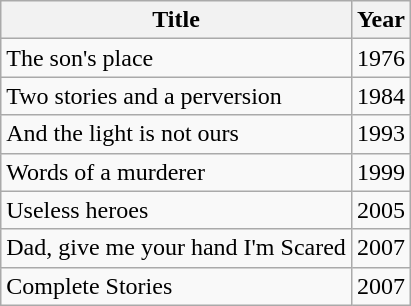<table class="wikitable">
<tr>
<th>Title</th>
<th>Year</th>
</tr>
<tr>
<td>The son's place</td>
<td>1976</td>
</tr>
<tr>
<td>Two stories and a perversion</td>
<td>1984</td>
</tr>
<tr>
<td>And the light is not ours</td>
<td>1993</td>
</tr>
<tr>
<td>Words of a murderer</td>
<td>1999</td>
</tr>
<tr>
<td>Useless heroes</td>
<td>2005</td>
</tr>
<tr>
<td>Dad, give me your hand I'm Scared</td>
<td>2007</td>
</tr>
<tr>
<td>Complete Stories</td>
<td>2007</td>
</tr>
</table>
